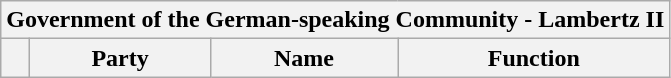<table class="wikitable">
<tr>
<th colspan="4">Government of the German-speaking Community - Lambertz II</th>
</tr>
<tr>
<th></th>
<th>Party</th>
<th>Name</th>
<th>Function<br>


</th>
</tr>
</table>
